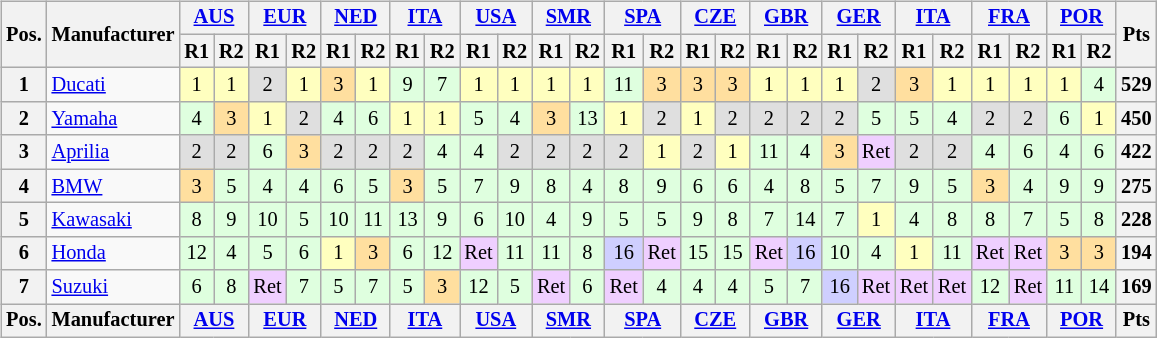<table>
<tr>
<td><br><table class="wikitable" style="font-size: 85%; text-align: center">
<tr valign="top">
<th valign="middle" rowspan=2>Pos.</th>
<th valign="middle" rowspan=2>Manufacturer</th>
<th colspan=2><a href='#'>AUS</a><br></th>
<th colspan=2><a href='#'>EUR</a><br></th>
<th colspan=2><a href='#'>NED</a><br></th>
<th colspan=2><a href='#'>ITA</a><br></th>
<th colspan=2><a href='#'>USA</a><br></th>
<th colspan=2><a href='#'>SMR</a><br></th>
<th colspan=2><a href='#'>SPA</a><br></th>
<th colspan=2><a href='#'>CZE</a><br></th>
<th colspan=2><a href='#'>GBR</a><br></th>
<th colspan=2><a href='#'>GER</a><br></th>
<th colspan=2><a href='#'>ITA</a><br></th>
<th colspan=2><a href='#'>FRA</a><br></th>
<th colspan=2><a href='#'>POR</a><br></th>
<th valign="middle" rowspan=2>Pts</th>
</tr>
<tr>
<th>R1</th>
<th>R2</th>
<th>R1</th>
<th>R2</th>
<th>R1</th>
<th>R2</th>
<th>R1</th>
<th>R2</th>
<th>R1</th>
<th>R2</th>
<th>R1</th>
<th>R2</th>
<th>R1</th>
<th>R2</th>
<th>R1</th>
<th>R2</th>
<th>R1</th>
<th>R2</th>
<th>R1</th>
<th>R2</th>
<th>R1</th>
<th>R2</th>
<th>R1</th>
<th>R2</th>
<th>R1</th>
<th>R2</th>
</tr>
<tr>
<th>1</th>
<td align="left"> <a href='#'>Ducati</a></td>
<td style="background:#ffffbf;">1</td>
<td style="background:#ffffbf;">1</td>
<td style="background:#dfdfdf;">2</td>
<td style="background:#ffffbf;">1</td>
<td style="background:#ffdf9f;">3</td>
<td style="background:#ffffbf;">1</td>
<td style="background:#dfffdf;">9</td>
<td style="background:#dfffdf;">7</td>
<td style="background:#ffffbf;">1</td>
<td style="background:#ffffbf;">1</td>
<td style="background:#ffffbf;">1</td>
<td style="background:#ffffbf;">1</td>
<td style="background:#dfffdf;">11</td>
<td style="background:#ffdf9f;">3</td>
<td style="background:#ffdf9f;">3</td>
<td style="background:#ffdf9f;">3</td>
<td style="background:#ffffbf;">1</td>
<td style="background:#ffffbf;">1</td>
<td style="background:#ffffbf;">1</td>
<td style="background:#dfdfdf;">2</td>
<td style="background:#ffdf9f;">3</td>
<td style="background:#ffffbf;">1</td>
<td style="background:#ffffbf;">1</td>
<td style="background:#ffffbf;">1</td>
<td style="background:#ffffbf;">1</td>
<td style="background:#dfffdf;">4</td>
<th>529</th>
</tr>
<tr>
<th>2</th>
<td align="left"> <a href='#'>Yamaha</a></td>
<td style="background:#dfffdf;">4</td>
<td style="background:#ffdf9f;">3</td>
<td style="background:#ffffbf;">1</td>
<td style="background:#dfdfdf;">2</td>
<td style="background:#dfffdf;">4</td>
<td style="background:#dfffdf;">6</td>
<td style="background:#ffffbf;">1</td>
<td style="background:#ffffbf;">1</td>
<td style="background:#dfffdf;">5</td>
<td style="background:#dfffdf;">4</td>
<td style="background:#ffdf9f;">3</td>
<td style="background:#dfffdf;">13</td>
<td style="background:#ffffbf;">1</td>
<td style="background:#dfdfdf;">2</td>
<td style="background:#ffffbf;">1</td>
<td style="background:#dfdfdf;">2</td>
<td style="background:#dfdfdf;">2</td>
<td style="background:#dfdfdf;">2</td>
<td style="background:#dfdfdf;">2</td>
<td style="background:#dfffdf;">5</td>
<td style="background:#dfffdf;">5</td>
<td style="background:#dfffdf;">4</td>
<td style="background:#dfdfdf;">2</td>
<td style="background:#dfdfdf;">2</td>
<td style="background:#dfffdf;">6</td>
<td style="background:#ffffbf;">1</td>
<th>450</th>
</tr>
<tr>
<th>3</th>
<td align="left"> <a href='#'>Aprilia</a></td>
<td style="background:#dfdfdf;">2</td>
<td style="background:#dfdfdf;">2</td>
<td style="background:#dfffdf;">6</td>
<td style="background:#ffdf9f;">3</td>
<td style="background:#dfdfdf;">2</td>
<td style="background:#dfdfdf;">2</td>
<td style="background:#dfdfdf;">2</td>
<td style="background:#dfffdf;">4</td>
<td style="background:#dfffdf;">4</td>
<td style="background:#dfdfdf;">2</td>
<td style="background:#dfdfdf;">2</td>
<td style="background:#dfdfdf;">2</td>
<td style="background:#dfdfdf;">2</td>
<td style="background:#ffffbf;">1</td>
<td style="background:#dfdfdf;">2</td>
<td style="background:#ffffbf;">1</td>
<td style="background:#dfffdf;">11</td>
<td style="background:#dfffdf;">4</td>
<td style="background:#ffdf9f;">3</td>
<td style="background:#efcfff;">Ret</td>
<td style="background:#dfdfdf;">2</td>
<td style="background:#dfdfdf;">2</td>
<td style="background:#dfffdf;">4</td>
<td style="background:#dfffdf;">6</td>
<td style="background:#dfffdf;">4</td>
<td style="background:#dfffdf;">6</td>
<th>422</th>
</tr>
<tr>
<th>4</th>
<td align="left"> <a href='#'>BMW</a></td>
<td style="background:#ffdf9f;">3</td>
<td style="background:#dfffdf;">5</td>
<td style="background:#dfffdf;">4</td>
<td style="background:#dfffdf;">4</td>
<td style="background:#dfffdf;">6</td>
<td style="background:#dfffdf;">5</td>
<td style="background:#ffdf9f;">3</td>
<td style="background:#dfffdf;">5</td>
<td style="background:#dfffdf;">7</td>
<td style="background:#dfffdf;">9</td>
<td style="background:#dfffdf;">8</td>
<td style="background:#dfffdf;">4</td>
<td style="background:#dfffdf;">8</td>
<td style="background:#dfffdf;">9</td>
<td style="background:#dfffdf;">6</td>
<td style="background:#dfffdf;">6</td>
<td style="background:#dfffdf;">4</td>
<td style="background:#dfffdf;">8</td>
<td style="background:#dfffdf;">5</td>
<td style="background:#dfffdf;">7</td>
<td style="background:#dfffdf;">9</td>
<td style="background:#dfffdf;">5</td>
<td style="background:#ffdf9f;">3</td>
<td style="background:#dfffdf;">4</td>
<td style="background:#dfffdf;">9</td>
<td style="background:#dfffdf;">9</td>
<th>275</th>
</tr>
<tr>
<th>5</th>
<td align="left"> <a href='#'>Kawasaki</a></td>
<td style="background:#dfffdf;">8</td>
<td style="background:#dfffdf;">9</td>
<td style="background:#dfffdf;">10</td>
<td style="background:#dfffdf;">5</td>
<td style="background:#dfffdf;">10</td>
<td style="background:#dfffdf;">11</td>
<td style="background:#dfffdf;">13</td>
<td style="background:#dfffdf;">9</td>
<td style="background:#dfffdf;">6</td>
<td style="background:#dfffdf;">10</td>
<td style="background:#dfffdf;">4</td>
<td style="background:#dfffdf;">9</td>
<td style="background:#dfffdf;">5</td>
<td style="background:#dfffdf;">5</td>
<td style="background:#dfffdf;">9</td>
<td style="background:#dfffdf;">8</td>
<td style="background:#dfffdf;">7</td>
<td style="background:#dfffdf;">14</td>
<td style="background:#dfffdf;">7</td>
<td style="background:#ffffbf;">1</td>
<td style="background:#dfffdf;">4</td>
<td style="background:#dfffdf;">8</td>
<td style="background:#dfffdf;">8</td>
<td style="background:#dfffdf;">7</td>
<td style="background:#dfffdf;">5</td>
<td style="background:#dfffdf;">8</td>
<th>228</th>
</tr>
<tr>
<th>6</th>
<td align="left"> <a href='#'>Honda</a></td>
<td style="background:#dfffdf;">12</td>
<td style="background:#dfffdf;">4</td>
<td style="background:#dfffdf;">5</td>
<td style="background:#dfffdf;">6</td>
<td style="background:#ffffbf;">1</td>
<td style="background:#ffdf9f;">3</td>
<td style="background:#dfffdf;">6</td>
<td style="background:#dfffdf;">12</td>
<td style="background:#efcfff;">Ret</td>
<td style="background:#dfffdf;">11</td>
<td style="background:#dfffdf;">11</td>
<td style="background:#dfffdf;">8</td>
<td style="background:#cfcfff;">16</td>
<td style="background:#efcfff;">Ret</td>
<td style="background:#dfffdf;">15</td>
<td style="background:#dfffdf;">15</td>
<td style="background:#efcfff;">Ret</td>
<td style="background:#cfcfff;">16</td>
<td style="background:#dfffdf;">10</td>
<td style="background:#dfffdf;">4</td>
<td style="background:#ffffbf;">1</td>
<td style="background:#dfffdf;">11</td>
<td style="background:#efcfff;">Ret</td>
<td style="background:#efcfff;">Ret</td>
<td style="background:#ffdf9f;">3</td>
<td style="background:#ffdf9f;">3</td>
<th>194</th>
</tr>
<tr>
<th>7</th>
<td align="left"> <a href='#'>Suzuki</a></td>
<td style="background:#dfffdf;">6</td>
<td style="background:#dfffdf;">8</td>
<td style="background:#efcfff;">Ret</td>
<td style="background:#dfffdf;">7</td>
<td style="background:#dfffdf;">5</td>
<td style="background:#dfffdf;">7</td>
<td style="background:#dfffdf;">5</td>
<td style="background:#ffdf9f;">3</td>
<td style="background:#dfffdf;">12</td>
<td style="background:#dfffdf;">5</td>
<td style="background:#efcfff;">Ret</td>
<td style="background:#dfffdf;">6</td>
<td style="background:#efcfff;">Ret</td>
<td style="background:#dfffdf;">4</td>
<td style="background:#dfffdf;">4</td>
<td style="background:#dfffdf;">4</td>
<td style="background:#dfffdf;">5</td>
<td style="background:#dfffdf;">7</td>
<td style="background:#cfcfff;">16</td>
<td style="background:#efcfff;">Ret</td>
<td style="background:#efcfff;">Ret</td>
<td style="background:#efcfff;">Ret</td>
<td style="background:#dfffdf;">12</td>
<td style="background:#efcfff;">Ret</td>
<td style="background:#dfffdf;">11</td>
<td style="background:#dfffdf;">14</td>
<th>169</th>
</tr>
<tr>
<th valign="middle">Pos.</th>
<th valign="middle">Manufacturer</th>
<th colspan=2><a href='#'>AUS</a><br></th>
<th colspan=2><a href='#'>EUR</a><br></th>
<th colspan=2><a href='#'>NED</a><br></th>
<th colspan=2><a href='#'>ITA</a><br></th>
<th colspan=2><a href='#'>USA</a><br></th>
<th colspan=2><a href='#'>SMR</a><br></th>
<th colspan=2><a href='#'>SPA</a><br></th>
<th colspan=2><a href='#'>CZE</a><br></th>
<th colspan=2><a href='#'>GBR</a><br></th>
<th colspan=2><a href='#'>GER</a><br></th>
<th colspan=2><a href='#'>ITA</a><br></th>
<th colspan=2><a href='#'>FRA</a><br></th>
<th colspan=2><a href='#'>POR</a><br></th>
<th valign="middle">Pts</th>
</tr>
</table>
</td>
<td valign="top"></td>
</tr>
</table>
